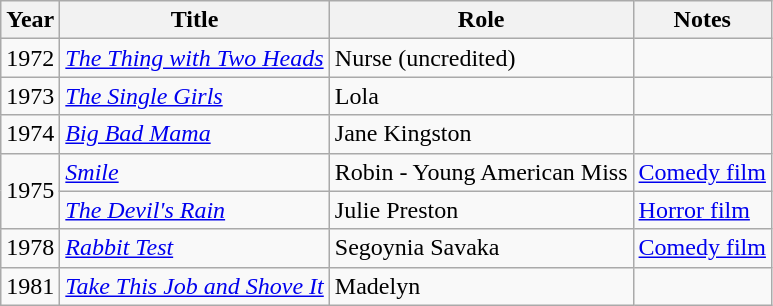<table class="wikitable sortable">
<tr>
<th>Year</th>
<th>Title</th>
<th>Role</th>
<th class="wikitable unsortable">Notes</th>
</tr>
<tr>
<td>1972</td>
<td><em><a href='#'>The Thing with Two Heads</a></em></td>
<td>Nurse (uncredited)</td>
<td></td>
</tr>
<tr>
<td>1973</td>
<td><em><a href='#'>The Single Girls</a></em></td>
<td>Lola</td>
<td></td>
</tr>
<tr>
<td>1974</td>
<td><em><a href='#'>Big Bad Mama</a></em></td>
<td>Jane Kingston</td>
<td></td>
</tr>
<tr>
<td rowspan="2">1975</td>
<td><em><a href='#'>Smile</a></em></td>
<td>Robin - Young American Miss</td>
<td><a href='#'>Comedy film</a></td>
</tr>
<tr>
<td><em><a href='#'>The Devil's Rain</a></em></td>
<td>Julie Preston</td>
<td><a href='#'>Horror film</a></td>
</tr>
<tr>
<td>1978</td>
<td><em><a href='#'>Rabbit Test</a></em></td>
<td>Segoynia Savaka</td>
<td><a href='#'>Comedy film</a></td>
</tr>
<tr>
<td>1981</td>
<td><em><a href='#'>Take This Job and Shove It</a></em></td>
<td>Madelyn</td>
<td></td>
</tr>
</table>
